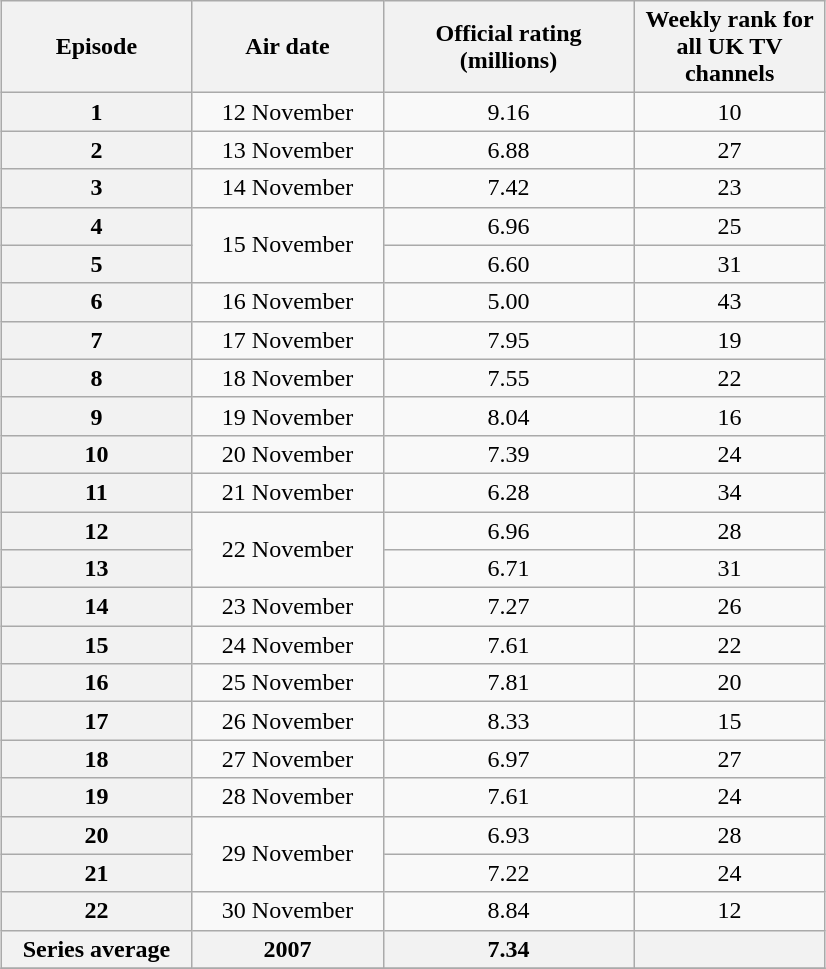<table class="wikitable" style="text-align:center; margin: 1em auto 1em auto">
<tr>
<th scope="col" style="width:120px;">Episode</th>
<th scope="col" style="width:120px;">Air date</th>
<th scope="col" style="width:160px;">Official rating <br> (millions)</th>
<th scope="col" style="width:120px;">Weekly rank for all UK TV channels</th>
</tr>
<tr>
<th>1</th>
<td>12 November</td>
<td>9.16</td>
<td>10</td>
</tr>
<tr>
<th>2</th>
<td>13 November</td>
<td>6.88</td>
<td>27</td>
</tr>
<tr>
<th>3</th>
<td>14 November</td>
<td>7.42</td>
<td>23</td>
</tr>
<tr>
<th>4</th>
<td rowspan="2">15 November</td>
<td>6.96</td>
<td>25</td>
</tr>
<tr>
<th>5</th>
<td>6.60</td>
<td>31</td>
</tr>
<tr>
<th>6</th>
<td>16 November</td>
<td>5.00</td>
<td>43</td>
</tr>
<tr>
<th>7</th>
<td>17 November</td>
<td>7.95</td>
<td>19</td>
</tr>
<tr>
<th>8</th>
<td>18 November</td>
<td>7.55</td>
<td>22</td>
</tr>
<tr>
<th>9</th>
<td>19 November</td>
<td>8.04</td>
<td>16</td>
</tr>
<tr>
<th>10</th>
<td>20 November</td>
<td>7.39</td>
<td>24</td>
</tr>
<tr>
<th>11</th>
<td>21 November</td>
<td>6.28</td>
<td>34</td>
</tr>
<tr>
<th>12</th>
<td rowspan="2">22 November</td>
<td>6.96</td>
<td>28</td>
</tr>
<tr>
<th>13</th>
<td>6.71</td>
<td>31</td>
</tr>
<tr>
<th>14</th>
<td>23 November</td>
<td>7.27</td>
<td>26</td>
</tr>
<tr>
<th>15</th>
<td>24 November</td>
<td>7.61</td>
<td>22</td>
</tr>
<tr>
<th>16</th>
<td>25 November</td>
<td>7.81</td>
<td>20</td>
</tr>
<tr>
<th>17</th>
<td>26 November</td>
<td>8.33</td>
<td>15</td>
</tr>
<tr>
<th>18</th>
<td>27 November</td>
<td>6.97</td>
<td>27</td>
</tr>
<tr>
<th>19</th>
<td>28 November</td>
<td>7.61</td>
<td>24</td>
</tr>
<tr>
<th>20</th>
<td rowspan="2">29 November</td>
<td>6.93</td>
<td>28</td>
</tr>
<tr>
<th>21</th>
<td>7.22</td>
<td>24</td>
</tr>
<tr>
<th>22</th>
<td>30 November</td>
<td>8.84</td>
<td>12</td>
</tr>
<tr>
<th>Series average</th>
<th>2007</th>
<th>7.34</th>
<th></th>
</tr>
<tr>
</tr>
</table>
